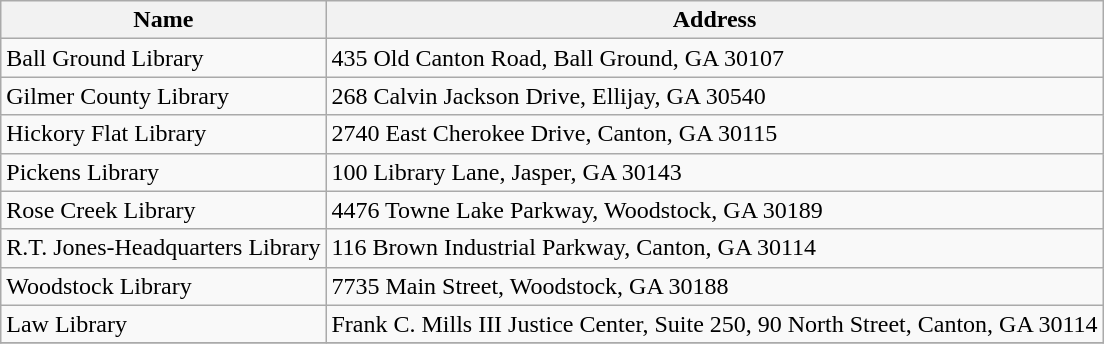<table class="wikitable">
<tr>
<th>Name</th>
<th>Address</th>
</tr>
<tr>
<td>Ball Ground Library</td>
<td>435 Old Canton Road, Ball Ground, GA 30107</td>
</tr>
<tr>
<td>Gilmer County Library</td>
<td>268 Calvin Jackson Drive, Ellijay, GA 30540</td>
</tr>
<tr>
<td>Hickory Flat Library</td>
<td>2740 East Cherokee Drive, Canton, GA 30115</td>
</tr>
<tr>
<td>Pickens Library</td>
<td>100 Library Lane, Jasper, GA 30143</td>
</tr>
<tr>
<td>Rose Creek Library</td>
<td>4476 Towne Lake Parkway, Woodstock, GA 30189</td>
</tr>
<tr>
<td>R.T. Jones-Headquarters Library</td>
<td>116 Brown Industrial Parkway, Canton, GA 30114</td>
</tr>
<tr>
<td>Woodstock Library</td>
<td>7735 Main Street, Woodstock, GA 30188</td>
</tr>
<tr>
<td>Law Library</td>
<td>Frank C. Mills III Justice Center, Suite 250, 90 North Street, Canton, GA 30114</td>
</tr>
<tr>
</tr>
</table>
